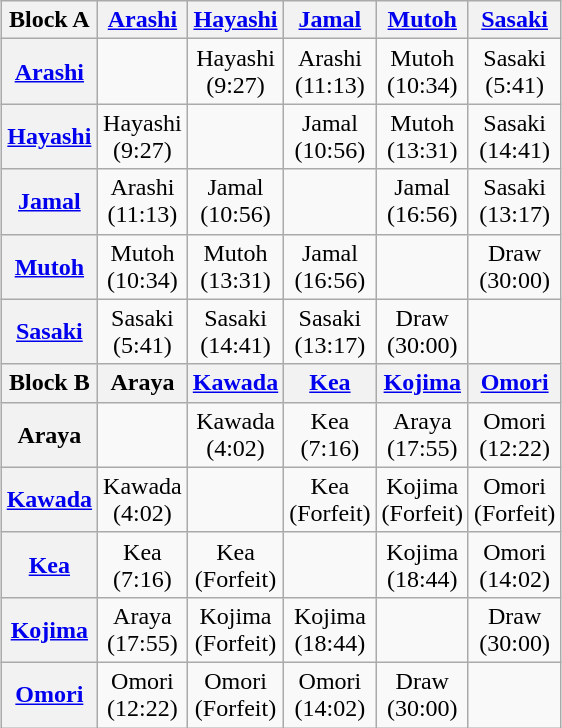<table class="wikitable" style="margin: 1em auto 1em auto; text-align:center;">
<tr>
<th>Block A</th>
<th><a href='#'>Arashi</a></th>
<th><a href='#'>Hayashi</a></th>
<th><a href='#'>Jamal</a></th>
<th><a href='#'>Mutoh</a></th>
<th><a href='#'>Sasaki</a></th>
</tr>
<tr>
<th><a href='#'>Arashi</a></th>
<td></td>
<td>Hayashi<br>(9:27)</td>
<td>Arashi<br>(11:13)</td>
<td>Mutoh<br>(10:34)</td>
<td>Sasaki<br>(5:41)</td>
</tr>
<tr>
<th><a href='#'>Hayashi</a></th>
<td>Hayashi<br>(9:27)</td>
<td></td>
<td>Jamal<br>(10:56)</td>
<td>Mutoh<br>(13:31)</td>
<td>Sasaki<br>(14:41)</td>
</tr>
<tr>
<th><a href='#'>Jamal</a></th>
<td>Arashi<br>(11:13)</td>
<td>Jamal<br>(10:56)</td>
<td></td>
<td>Jamal<br>(16:56)</td>
<td>Sasaki<br>(13:17)</td>
</tr>
<tr>
<th><a href='#'>Mutoh</a></th>
<td>Mutoh<br>(10:34)</td>
<td>Mutoh<br>(13:31)</td>
<td>Jamal<br>(16:56)</td>
<td></td>
<td>Draw<br>(30:00)</td>
</tr>
<tr>
<th><a href='#'>Sasaki</a></th>
<td>Sasaki<br>(5:41)</td>
<td>Sasaki<br>(14:41)</td>
<td>Sasaki<br>(13:17)</td>
<td>Draw<br>(30:00)</td>
<td></td>
</tr>
<tr>
<th>Block B</th>
<th Nobutaka Araya>Araya</th>
<th><a href='#'>Kawada</a></th>
<th><a href='#'>Kea</a></th>
<th><a href='#'>Kojima</a></th>
<th><a href='#'>Omori</a></th>
</tr>
<tr>
<th Nobutaka Araya>Araya</th>
<td></td>
<td>Kawada<br>(4:02)</td>
<td>Kea<br>(7:16)</td>
<td>Araya<br>(17:55)</td>
<td>Omori<br>(12:22)</td>
</tr>
<tr>
<th><a href='#'>Kawada</a></th>
<td>Kawada<br>(4:02)</td>
<td></td>
<td>Kea<br>(Forfeit)</td>
<td>Kojima<br>(Forfeit)</td>
<td>Omori<br>(Forfeit)</td>
</tr>
<tr>
<th><a href='#'>Kea</a></th>
<td>Kea<br>(7:16)</td>
<td>Kea<br>(Forfeit)</td>
<td></td>
<td>Kojima<br>(18:44)</td>
<td>Omori<br>(14:02)</td>
</tr>
<tr>
<th><a href='#'>Kojima</a></th>
<td>Araya<br>(17:55)</td>
<td>Kojima<br>(Forfeit)</td>
<td>Kojima<br>(18:44)</td>
<td></td>
<td>Draw<br>(30:00)</td>
</tr>
<tr>
<th><a href='#'>Omori</a></th>
<td>Omori<br>(12:22)</td>
<td>Omori<br>(Forfeit)</td>
<td>Omori<br>(14:02)</td>
<td>Draw<br>(30:00)</td>
<td></td>
</tr>
</table>
